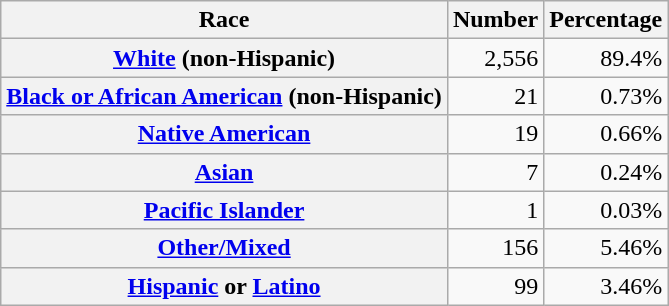<table class="wikitable" style="text-align:right">
<tr>
<th scope="col">Race</th>
<th scope="col">Number</th>
<th scope="col">Percentage</th>
</tr>
<tr>
<th scope="row"><a href='#'>White</a> (non-Hispanic)</th>
<td>2,556</td>
<td>89.4%</td>
</tr>
<tr>
<th scope="row"><a href='#'>Black or African American</a> (non-Hispanic)</th>
<td>21</td>
<td>0.73%</td>
</tr>
<tr>
<th scope="row"><a href='#'>Native American</a></th>
<td>19</td>
<td>0.66%</td>
</tr>
<tr>
<th scope="row"><a href='#'>Asian</a></th>
<td>7</td>
<td>0.24%</td>
</tr>
<tr>
<th scope="row"><a href='#'>Pacific Islander</a></th>
<td>1</td>
<td>0.03%</td>
</tr>
<tr>
<th scope="row"><a href='#'>Other/Mixed</a></th>
<td>156</td>
<td>5.46%</td>
</tr>
<tr>
<th scope="row"><a href='#'>Hispanic</a> or <a href='#'>Latino</a></th>
<td>99</td>
<td>3.46%</td>
</tr>
</table>
